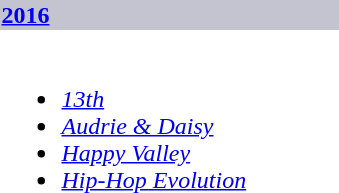<table class="collapsible collapsed">
<tr>
<th style="width:14em; background:#C4C3D0; text-align:left"><a href='#'>2016</a></th>
</tr>
<tr>
<td colspan=2><br><ul><li><em><a href='#'>13th</a></em></li><li><em><a href='#'>Audrie & Daisy</a></em></li><li><em><a href='#'>Happy Valley</a></em></li><li><em><a href='#'>Hip-Hop Evolution</a></em></li></ul></td>
</tr>
</table>
